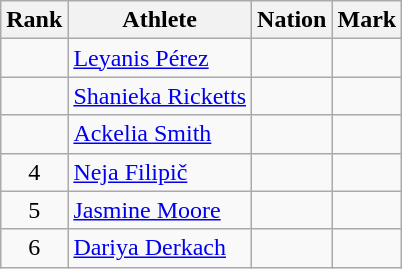<table class="wikitable">
<tr>
<th scope="col">Rank</th>
<th scope="col">Athlete</th>
<th scope="col">Nation</th>
<th scope="col">Mark</th>
</tr>
<tr>
<td align=center></td>
<td><a href='#'>Leyanis Pérez</a></td>
<td></td>
<td> </td>
</tr>
<tr>
<td align=center></td>
<td><a href='#'>Shanieka Ricketts</a></td>
<td></td>
<td> </td>
</tr>
<tr>
<td align=center></td>
<td><a href='#'>Ackelia Smith</a></td>
<td></td>
<td> </td>
</tr>
<tr>
<td align=center>4</td>
<td><a href='#'>Neja Filipič</a></td>
<td></td>
<td> </td>
</tr>
<tr>
<td align=center>5</td>
<td><a href='#'>Jasmine Moore</a></td>
<td></td>
<td> </td>
</tr>
<tr>
<td align=center>6</td>
<td><a href='#'>Dariya Derkach</a></td>
<td></td>
<td> </td>
</tr>
</table>
